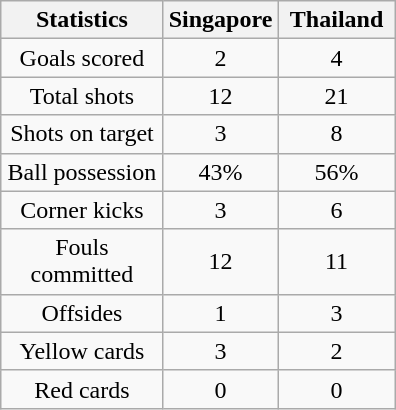<table class="wikitable" style="text-align:center; margin:auto;">
<tr>
<th scope=col width=100>Statistics</th>
<th scope=col width=70>Singapore</th>
<th scope=col width=70>Thailand</th>
</tr>
<tr>
<td>Goals scored</td>
<td>2</td>
<td>4</td>
</tr>
<tr>
<td>Total shots</td>
<td>12</td>
<td>21</td>
</tr>
<tr>
<td>Shots on target</td>
<td>3</td>
<td>8</td>
</tr>
<tr>
<td>Ball possession</td>
<td>43%</td>
<td>56%</td>
</tr>
<tr>
<td>Corner kicks</td>
<td>3</td>
<td>6</td>
</tr>
<tr>
<td>Fouls committed</td>
<td>12</td>
<td>11</td>
</tr>
<tr>
<td>Offsides</td>
<td>1</td>
<td>3</td>
</tr>
<tr>
<td>Yellow cards</td>
<td>3</td>
<td>2</td>
</tr>
<tr>
<td>Red cards</td>
<td>0</td>
<td>0</td>
</tr>
</table>
